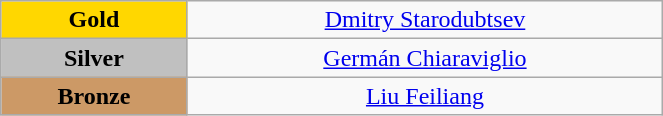<table class="wikitable" style="text-align:center; " width="35%">
<tr>
<td bgcolor="gold"><strong>Gold</strong></td>
<td><a href='#'>Dmitry Starodubtsev</a><br>  <small><em></em></small></td>
</tr>
<tr>
<td bgcolor="silver"><strong>Silver</strong></td>
<td><a href='#'>Germán Chiaraviglio</a><br>  <small><em></em></small></td>
</tr>
<tr>
<td bgcolor="CC9966"><strong>Bronze</strong></td>
<td><a href='#'>Liu Feiliang</a><br>  <small><em></em></small></td>
</tr>
</table>
